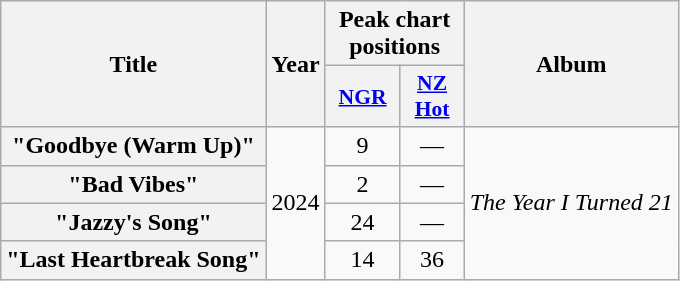<table class="wikitable plainrowheaders" style="text-align:center;">
<tr>
<th scope="col" rowspan="2">Title</th>
<th scope="col" rowspan="2">Year</th>
<th scope="col" colspan="2">Peak chart positions</th>
<th scope="col" rowspan="2">Album</th>
</tr>
<tr>
<th scope="col" style="width:3em;font-size:90%;"><a href='#'>NGR</a><br></th>
<th scope="col" style="width:2.5em;font-size:90%;"><a href='#'>NZ<br>Hot</a><br></th>
</tr>
<tr>
<th scope="row">"Goodbye (Warm Up)"<br></th>
<td rowspan="4">2024</td>
<td>9</td>
<td>—</td>
<td rowspan="4"><em>The Year I Turned 21</em></td>
</tr>
<tr>
<th scope="row">"Bad Vibes"<br></th>
<td>2</td>
<td>—</td>
</tr>
<tr>
<th scope="row">"Jazzy's Song"</th>
<td>24</td>
<td>—</td>
</tr>
<tr>
<th scope="row">"Last Heartbreak Song"<br></th>
<td>14</td>
<td>36</td>
</tr>
</table>
